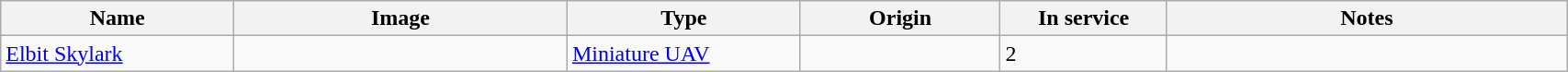<table class="wikitable" style="width:90%;">
<tr>
<th width=14%>Name</th>
<th width=20%>Image</th>
<th width=14%>Type</th>
<th width=12%>Origin</th>
<th width=10%>In service</th>
<th width=24%>Notes</th>
</tr>
<tr>
<td><a href='#'>Elbit Skylark</a></td>
<td></td>
<td><a href='#'>Miniature UAV</a></td>
<td></td>
<td>2</td>
<td></td>
</tr>
</table>
